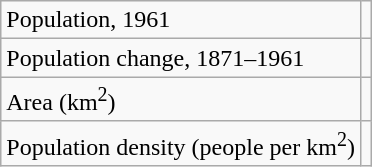<table class="wikitable">
<tr>
<td>Population, 1961</td>
<td></td>
</tr>
<tr>
<td>Population change, 1871–1961</td>
<td></td>
</tr>
<tr>
<td>Area (km<sup>2</sup>)</td>
<td></td>
</tr>
<tr>
<td>Population density (people per km<sup>2</sup>)</td>
<td></td>
</tr>
</table>
